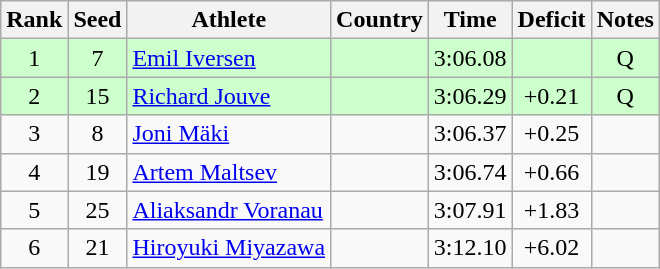<table class="wikitable sortable" style="text-align:center">
<tr>
<th>Rank</th>
<th>Seed</th>
<th>Athlete</th>
<th>Country</th>
<th>Time</th>
<th>Deficit</th>
<th>Notes</th>
</tr>
<tr bgcolor=ccffcc>
<td>1</td>
<td>7</td>
<td align=left><a href='#'>Emil Iversen</a></td>
<td align=left></td>
<td>3:06.08</td>
<td></td>
<td>Q</td>
</tr>
<tr bgcolor=ccffcc>
<td>2</td>
<td>15</td>
<td align=left><a href='#'>Richard Jouve</a></td>
<td align=left></td>
<td>3:06.29</td>
<td>+0.21</td>
<td>Q</td>
</tr>
<tr>
<td>3</td>
<td>8</td>
<td align=left><a href='#'>Joni Mäki</a></td>
<td align=left></td>
<td>3:06.37</td>
<td>+0.25</td>
<td></td>
</tr>
<tr>
<td>4</td>
<td>19</td>
<td align=left><a href='#'>Artem Maltsev</a></td>
<td align=left></td>
<td>3:06.74</td>
<td>+0.66</td>
<td></td>
</tr>
<tr>
<td>5</td>
<td>25</td>
<td align=left><a href='#'>Aliaksandr Voranau</a></td>
<td align=left></td>
<td>3:07.91</td>
<td>+1.83</td>
<td></td>
</tr>
<tr>
<td>6</td>
<td>21</td>
<td align=left><a href='#'>Hiroyuki Miyazawa</a></td>
<td align=left></td>
<td>3:12.10</td>
<td>+6.02</td>
<td></td>
</tr>
</table>
